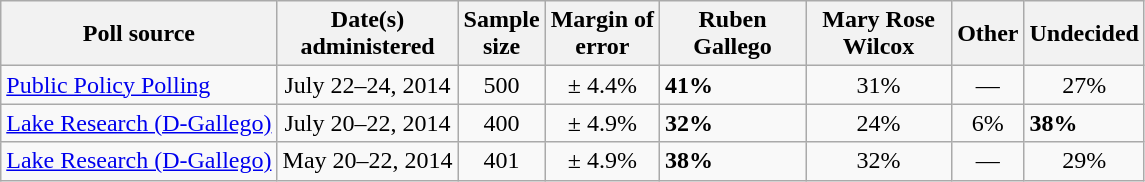<table class="wikitable">
<tr>
<th>Poll source</th>
<th>Date(s)<br>administered</th>
<th>Sample<br>size</th>
<th>Margin of<br>error</th>
<th style="width:90px;">Ruben<br>Gallego</th>
<th style="width:90px;">Mary Rose<br>Wilcox</th>
<th>Other</th>
<th>Undecided</th>
</tr>
<tr>
<td><a href='#'>Public Policy Polling</a></td>
<td align=center>July 22–24, 2014</td>
<td align=center>500</td>
<td align=center>± 4.4%</td>
<td><strong>41%</strong></td>
<td align=center>31%</td>
<td align=center>—</td>
<td align=center>27%</td>
</tr>
<tr>
<td><a href='#'>Lake Research (D-Gallego)</a></td>
<td align=center>July 20–22, 2014</td>
<td align=center>400</td>
<td align=center>± 4.9%</td>
<td><strong>32%</strong></td>
<td align=center>24%</td>
<td align=center>6%</td>
<td><strong>38%</strong></td>
</tr>
<tr>
<td><a href='#'>Lake Research (D-Gallego)</a></td>
<td align=center>May 20–22, 2014</td>
<td align=center>401</td>
<td align=center>± 4.9%</td>
<td><strong>38%</strong></td>
<td align=center>32%</td>
<td align=center>—</td>
<td align=center>29%</td>
</tr>
</table>
